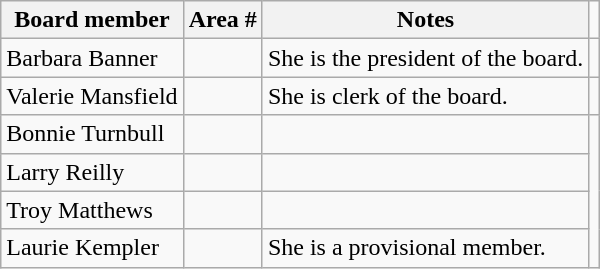<table class="wikitable">
<tr>
<th>Board member</th>
<th>Area #</th>
<th>Notes</th>
</tr>
<tr>
<td>Barbara Banner</td>
<td></td>
<td>She is the president of the board.</td>
<td></td>
</tr>
<tr>
<td>Valerie Mansfield</td>
<td></td>
<td>She is clerk of the board.</td>
<td></td>
</tr>
<tr>
<td>Bonnie Turnbull</td>
<td></td>
<td></td>
</tr>
<tr>
<td>Larry Reilly</td>
<td><br></td>
<td></td>
</tr>
<tr>
<td>Troy Matthews</td>
<td></td>
<td></td>
</tr>
<tr>
<td>Laurie Kempler</td>
<td></td>
<td>She is a provisional member.</td>
</tr>
</table>
